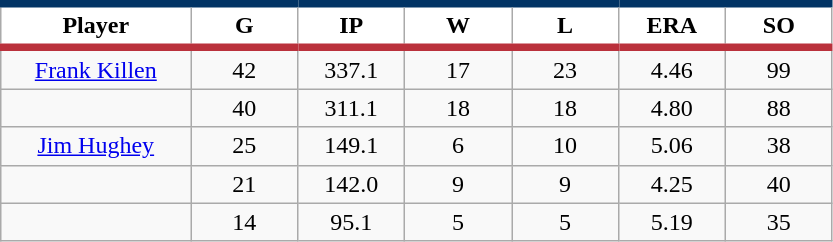<table class="wikitable sortable">
<tr>
<th style="background:#FFFFFF; border-top:#023465 5px solid; border-bottom:#ba313c 5px solid;" width="16%">Player</th>
<th style="background:#FFFFFF; border-top:#023465 5px solid; border-bottom:#ba313c 5px solid;" width="9%">G</th>
<th style="background:#FFFFFF; border-top:#023465 5px solid; border-bottom:#ba313c 5px solid;" width="9%">IP</th>
<th style="background:#FFFFFF; border-top:#023465 5px solid; border-bottom:#ba313c 5px solid;" width="9%">W</th>
<th style="background:#FFFFFF; border-top:#023465 5px solid; border-bottom:#ba313c 5px solid;" width="9%">L</th>
<th style="background:#FFFFFF; border-top:#023465 5px solid; border-bottom:#ba313c 5px solid;" width="9%">ERA</th>
<th style="background:#FFFFFF; border-top:#023465 5px solid; border-bottom:#ba313c 5px solid;" width="9%">SO</th>
</tr>
<tr align="center">
<td><a href='#'>Frank Killen</a></td>
<td>42</td>
<td>337.1</td>
<td>17</td>
<td>23</td>
<td>4.46</td>
<td>99</td>
</tr>
<tr align=center>
<td></td>
<td>40</td>
<td>311.1</td>
<td>18</td>
<td>18</td>
<td>4.80</td>
<td>88</td>
</tr>
<tr align="center">
<td><a href='#'>Jim Hughey</a></td>
<td>25</td>
<td>149.1</td>
<td>6</td>
<td>10</td>
<td>5.06</td>
<td>38</td>
</tr>
<tr align=center>
<td></td>
<td>21</td>
<td>142.0</td>
<td>9</td>
<td>9</td>
<td>4.25</td>
<td>40</td>
</tr>
<tr align="center">
<td></td>
<td>14</td>
<td>95.1</td>
<td>5</td>
<td>5</td>
<td>5.19</td>
<td>35</td>
</tr>
</table>
